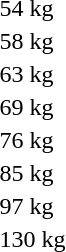<table>
<tr>
<td>54 kg<br></td>
<td></td>
<td></td>
<td></td>
</tr>
<tr>
<td>58 kg<br></td>
<td></td>
<td></td>
<td></td>
</tr>
<tr>
<td>63 kg<br></td>
<td></td>
<td></td>
<td></td>
</tr>
<tr>
<td>69 kg<br></td>
<td></td>
<td></td>
<td></td>
</tr>
<tr>
<td>76 kg<br></td>
<td></td>
<td></td>
<td></td>
</tr>
<tr>
<td>85 kg<br></td>
<td></td>
<td></td>
<td></td>
</tr>
<tr>
<td>97 kg<br></td>
<td></td>
<td></td>
<td></td>
</tr>
<tr>
<td>130 kg<br></td>
<td></td>
<td></td>
<td></td>
</tr>
</table>
